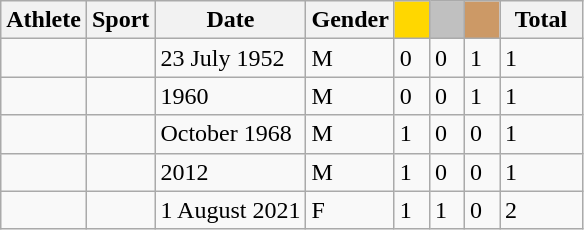<table class="wikitable sortable">
<tr>
<th>Athlete</th>
<th>Sport</th>
<th>Date</th>
<th>Gender</th>
<th style="background-color:gold; width:1.0em; font-weight:bold;"></th>
<th style="background-color:silver; width:1.0em; font-weight:bold;"></th>
<th style="background-color:#cc9966; width:1.0em; font-weight:bold;"></th>
<th style="width:3.0em;">Total</th>
</tr>
<tr>
<td></td>
<td></td>
<td>23 July 1952</td>
<td>M</td>
<td>0</td>
<td>0</td>
<td>1</td>
<td>1</td>
</tr>
<tr>
<td></td>
<td></td>
<td>1960</td>
<td>M</td>
<td>0</td>
<td>0</td>
<td>1</td>
<td>1</td>
</tr>
<tr>
<td></td>
<td></td>
<td>October 1968</td>
<td>M</td>
<td>1</td>
<td>0</td>
<td>0</td>
<td>1</td>
</tr>
<tr>
<td></td>
<td></td>
<td>2012</td>
<td>M</td>
<td>1</td>
<td>0</td>
<td>0</td>
<td>1</td>
</tr>
<tr>
<td></td>
<td></td>
<td>1 August 2021</td>
<td>F</td>
<td>1</td>
<td>1</td>
<td>0</td>
<td>2</td>
</tr>
</table>
